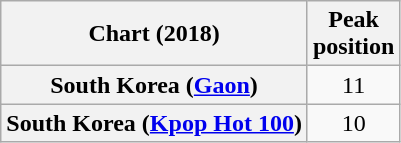<table class="wikitable sortable plainrowheaders" style="text-align:center;">
<tr>
<th>Chart (2018)</th>
<th>Peak<br>position</th>
</tr>
<tr>
<th scope="row">South Korea (<a href='#'>Gaon</a>)</th>
<td>11</td>
</tr>
<tr>
<th scope="row">South Korea (<a href='#'>Kpop Hot 100</a>)</th>
<td>10</td>
</tr>
</table>
